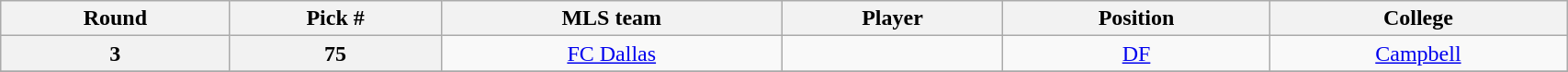<table class="wikitable sortable" style="width:90%; text-align:center;">
<tr>
<th>Round</th>
<th>Pick #</th>
<th>MLS team</th>
<th>Player</th>
<th>Position</th>
<th>College</th>
</tr>
<tr>
<th>3</th>
<th>75</th>
<td><a href='#'>FC Dallas</a></td>
<td> </td>
<td><a href='#'>DF</a></td>
<td><a href='#'>Campbell</a></td>
</tr>
<tr>
</tr>
</table>
